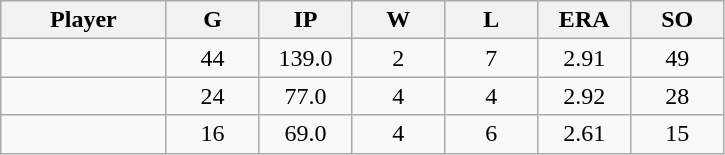<table class="wikitable sortable">
<tr>
<th bgcolor="#DDDDFF" width="16%">Player</th>
<th bgcolor="#DDDDFF" width="9%">G</th>
<th bgcolor="#DDDDFF" width="9%">IP</th>
<th bgcolor="#DDDDFF" width="9%">W</th>
<th bgcolor="#DDDDFF" width="9%">L</th>
<th bgcolor="#DDDDFF" width="9%">ERA</th>
<th bgcolor="#DDDDFF" width="9%">SO</th>
</tr>
<tr align="center">
<td></td>
<td>44</td>
<td>139.0</td>
<td>2</td>
<td>7</td>
<td>2.91</td>
<td>49</td>
</tr>
<tr align="center">
<td></td>
<td>24</td>
<td>77.0</td>
<td>4</td>
<td>4</td>
<td>2.92</td>
<td>28</td>
</tr>
<tr align="center">
<td></td>
<td>16</td>
<td>69.0</td>
<td>4</td>
<td>6</td>
<td>2.61</td>
<td>15</td>
</tr>
</table>
